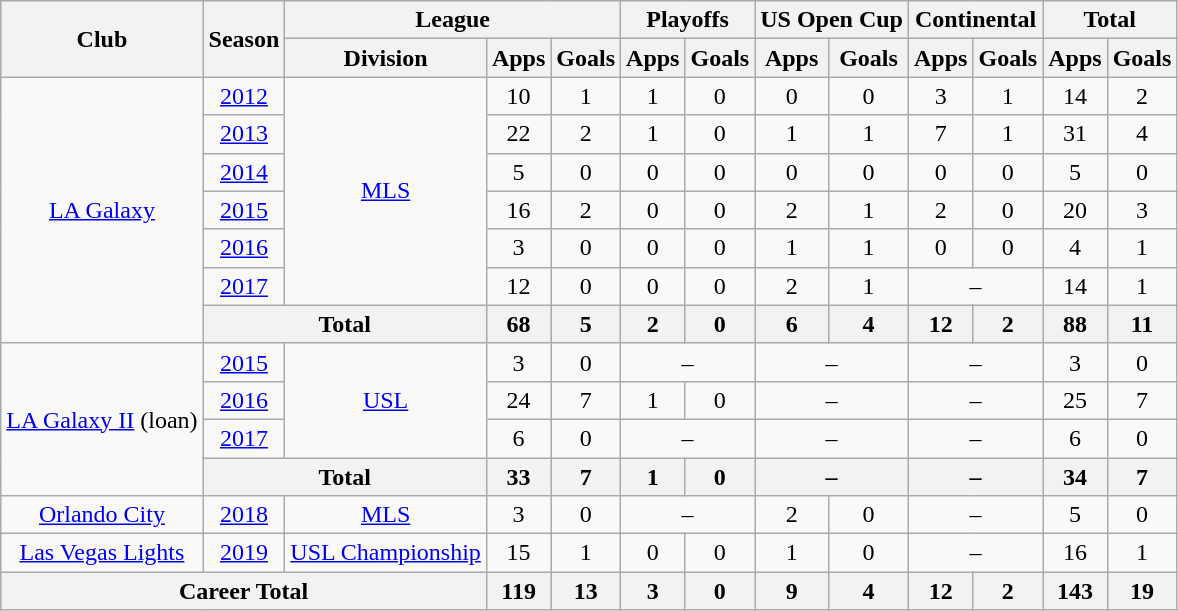<table class="wikitable" style="text-align: center;">
<tr>
<th rowspan="2">Club</th>
<th rowspan="2">Season</th>
<th colspan="3">League</th>
<th colspan="2">Playoffs</th>
<th colspan="2">US Open Cup</th>
<th colspan="2">Continental</th>
<th colspan="2">Total</th>
</tr>
<tr>
<th>Division</th>
<th>Apps</th>
<th>Goals</th>
<th>Apps</th>
<th>Goals</th>
<th>Apps</th>
<th>Goals</th>
<th>Apps</th>
<th>Goals</th>
<th>Apps</th>
<th>Goals</th>
</tr>
<tr>
<td rowspan="7"><a href='#'>LA Galaxy</a></td>
<td><a href='#'>2012</a></td>
<td rowspan="6"><a href='#'>MLS</a></td>
<td>10</td>
<td>1</td>
<td>1</td>
<td>0</td>
<td>0</td>
<td>0</td>
<td>3</td>
<td>1</td>
<td>14</td>
<td>2</td>
</tr>
<tr>
<td><a href='#'>2013</a></td>
<td>22</td>
<td>2</td>
<td>1</td>
<td>0</td>
<td>1</td>
<td>1</td>
<td>7</td>
<td>1</td>
<td>31</td>
<td>4</td>
</tr>
<tr>
<td><a href='#'>2014</a></td>
<td>5</td>
<td>0</td>
<td>0</td>
<td>0</td>
<td>0</td>
<td>0</td>
<td>0</td>
<td>0</td>
<td>5</td>
<td>0</td>
</tr>
<tr>
<td><a href='#'>2015</a></td>
<td>16</td>
<td>2</td>
<td>0</td>
<td>0</td>
<td>2</td>
<td>1</td>
<td>2</td>
<td>0</td>
<td>20</td>
<td>3</td>
</tr>
<tr>
<td><a href='#'>2016</a></td>
<td>3</td>
<td>0</td>
<td>0</td>
<td>0</td>
<td>1</td>
<td>1</td>
<td>0</td>
<td>0</td>
<td>4</td>
<td>1</td>
</tr>
<tr>
<td><a href='#'>2017</a></td>
<td>12</td>
<td>0</td>
<td>0</td>
<td>0</td>
<td>2</td>
<td>1</td>
<td colspan="2">–</td>
<td>14</td>
<td>1</td>
</tr>
<tr>
<th colspan="2">Total</th>
<th>68</th>
<th>5</th>
<th>2</th>
<th>0</th>
<th>6</th>
<th>4</th>
<th>12</th>
<th>2</th>
<th>88</th>
<th>11</th>
</tr>
<tr>
<td rowspan="4"><a href='#'>LA Galaxy II</a> (loan)</td>
<td><a href='#'>2015</a></td>
<td rowspan="3"><a href='#'>USL</a></td>
<td>3</td>
<td>0</td>
<td colspan="2">–</td>
<td colspan="2">–</td>
<td colspan="2">–</td>
<td>3</td>
<td>0</td>
</tr>
<tr>
<td><a href='#'>2016</a></td>
<td>24</td>
<td>7</td>
<td>1</td>
<td>0</td>
<td colspan="2">–</td>
<td colspan="2">–</td>
<td>25</td>
<td>7</td>
</tr>
<tr>
<td><a href='#'>2017</a></td>
<td>6</td>
<td>0</td>
<td colspan="2">–</td>
<td colspan="2">–</td>
<td colspan="2">–</td>
<td>6</td>
<td>0</td>
</tr>
<tr>
<th colspan="2">Total</th>
<th>33</th>
<th>7</th>
<th>1</th>
<th>0</th>
<th colspan="2">–</th>
<th colspan="2">–</th>
<th>34</th>
<th>7</th>
</tr>
<tr>
<td><a href='#'>Orlando City</a></td>
<td><a href='#'>2018</a></td>
<td><a href='#'>MLS</a></td>
<td>3</td>
<td>0</td>
<td colspan="2">–</td>
<td>2</td>
<td>0</td>
<td colspan="2">–</td>
<td>5</td>
<td>0</td>
</tr>
<tr>
<td><a href='#'>Las Vegas Lights</a></td>
<td><a href='#'>2019</a></td>
<td><a href='#'>USL Championship</a></td>
<td>15</td>
<td>1</td>
<td>0</td>
<td>0</td>
<td>1</td>
<td>0</td>
<td colspan="2">–</td>
<td>16</td>
<td>1</td>
</tr>
<tr>
<th colspan="3">Career Total</th>
<th>119</th>
<th>13</th>
<th>3</th>
<th>0</th>
<th>9</th>
<th>4</th>
<th>12</th>
<th>2</th>
<th>143</th>
<th>19</th>
</tr>
</table>
